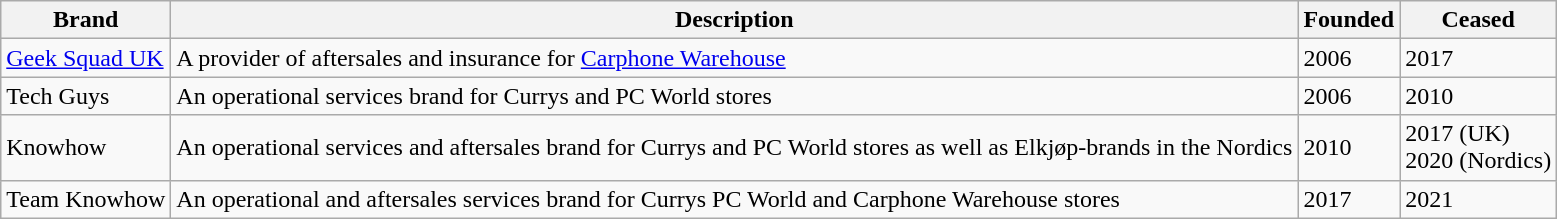<table class="wikitable">
<tr>
<th>Brand</th>
<th>Description</th>
<th>Founded</th>
<th>Ceased</th>
</tr>
<tr>
<td><a href='#'>Geek Squad UK</a></td>
<td>A provider of aftersales and insurance for <a href='#'>Carphone Warehouse</a></td>
<td>2006</td>
<td>2017</td>
</tr>
<tr>
<td>Tech Guys</td>
<td>An operational services brand for Currys and PC World stores</td>
<td>2006</td>
<td>2010</td>
</tr>
<tr>
<td>Knowhow</td>
<td>An operational services and aftersales brand for Currys and PC World stores as well as Elkjøp-brands in the Nordics</td>
<td>2010</td>
<td>2017 (UK)<br>2020 (Nordics)</td>
</tr>
<tr>
<td>Team Knowhow</td>
<td>An operational and aftersales services brand for Currys PC World and Carphone Warehouse stores</td>
<td>2017</td>
<td>2021</td>
</tr>
</table>
